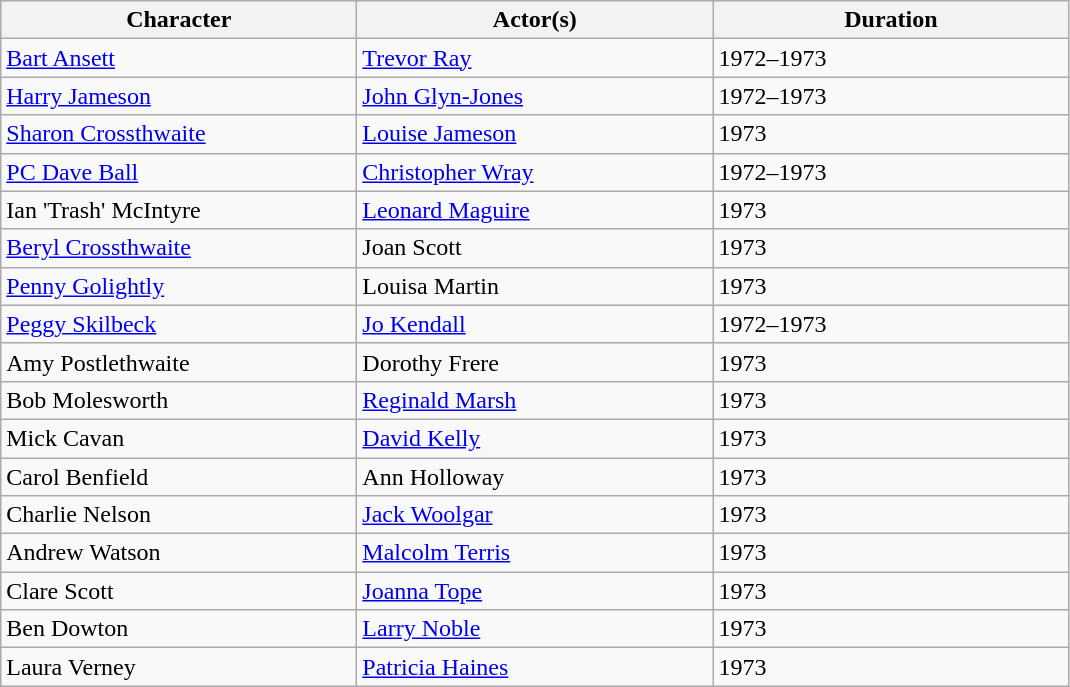<table class="wikitable">
<tr>
<th scope="col" width="230">Character</th>
<th scope="col" width="230">Actor(s)</th>
<th scope="col" width="230">Duration</th>
</tr>
<tr>
<td><a href='#'>Bart Ansett</a></td>
<td><a href='#'>Trevor Ray</a></td>
<td>1972–1973</td>
</tr>
<tr>
<td><a href='#'>Harry Jameson</a></td>
<td><a href='#'>John Glyn-Jones</a></td>
<td>1972–1973</td>
</tr>
<tr>
<td><a href='#'>Sharon Crossthwaite</a></td>
<td><a href='#'>Louise Jameson</a></td>
<td>1973</td>
</tr>
<tr>
<td><a href='#'>PC Dave Ball</a></td>
<td><a href='#'>Christopher Wray</a></td>
<td>1972–1973</td>
</tr>
<tr>
<td>Ian 'Trash' McIntyre</td>
<td><a href='#'>Leonard Maguire</a></td>
<td>1973</td>
</tr>
<tr>
<td><a href='#'>Beryl Crossthwaite</a></td>
<td>Joan Scott</td>
<td>1973</td>
</tr>
<tr>
<td><a href='#'>Penny Golightly</a></td>
<td>Louisa Martin</td>
<td>1973</td>
</tr>
<tr>
<td><a href='#'>Peggy Skilbeck</a></td>
<td><a href='#'>Jo Kendall</a></td>
<td>1972–1973</td>
</tr>
<tr>
<td>Amy Postlethwaite</td>
<td>Dorothy Frere</td>
<td>1973</td>
</tr>
<tr>
<td>Bob Molesworth</td>
<td><a href='#'>Reginald Marsh</a></td>
<td>1973</td>
</tr>
<tr>
<td>Mick Cavan</td>
<td><a href='#'>David Kelly</a></td>
<td>1973</td>
</tr>
<tr>
<td>Carol Benfield</td>
<td>Ann Holloway</td>
<td>1973</td>
</tr>
<tr>
<td>Charlie Nelson</td>
<td><a href='#'>Jack Woolgar</a></td>
<td>1973</td>
</tr>
<tr>
<td>Andrew Watson</td>
<td><a href='#'>Malcolm Terris</a></td>
<td>1973</td>
</tr>
<tr>
<td>Clare Scott</td>
<td><a href='#'>Joanna Tope</a></td>
<td>1973</td>
</tr>
<tr>
<td>Ben Dowton</td>
<td><a href='#'>Larry Noble</a></td>
<td>1973</td>
</tr>
<tr>
<td>Laura Verney</td>
<td><a href='#'>Patricia Haines</a></td>
<td>1973</td>
</tr>
</table>
